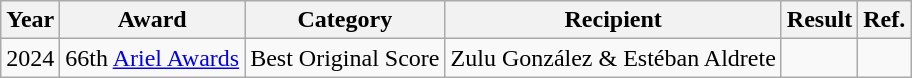<table class="wikitable">
<tr>
<th>Year</th>
<th>Award</th>
<th>Category</th>
<th>Recipient</th>
<th>Result</th>
<th>Ref.</th>
</tr>
<tr>
<td>2024</td>
<td>66th <a href='#'>Ariel Awards</a></td>
<td>Best Original Score</td>
<td>Zulu González & Estéban Aldrete</td>
<td></td>
<td></td>
</tr>
</table>
